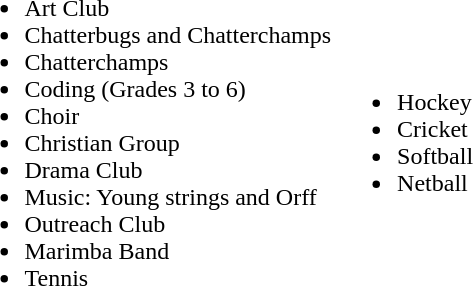<table>
<tr>
<td><br><ul><li>Art Club</li><li>Chatterbugs and Chatterchamps</li><li>Chatterchamps</li><li>Coding (Grades 3 to 6)</li><li>Choir</li><li>Christian Group</li><li>Drama Club</li><li>Music: Young strings and Orff</li><li>Outreach Club</li><li>Marimba Band</li><li>Tennis</li></ul></td>
<td><br><ul><li>Hockey</li><li>Cricket</li><li>Softball</li><li>Netball</li></ul></td>
<td></td>
</tr>
</table>
